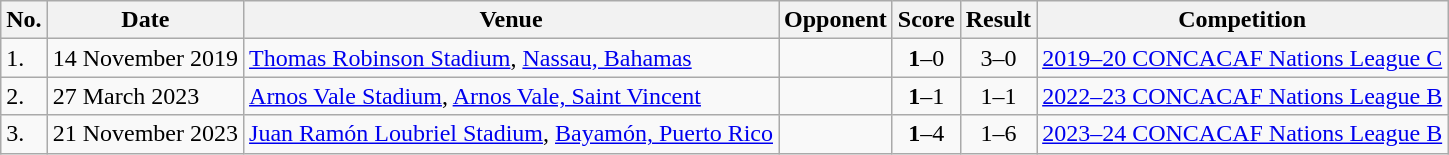<table class="wikitable">
<tr>
<th>No.</th>
<th>Date</th>
<th>Venue</th>
<th>Opponent</th>
<th>Score</th>
<th>Result</th>
<th>Competition</th>
</tr>
<tr>
<td>1.</td>
<td>14 November 2019</td>
<td><a href='#'>Thomas Robinson Stadium</a>, <a href='#'>Nassau, Bahamas</a></td>
<td></td>
<td align=center><strong>1</strong>–0</td>
<td align=center>3–0</td>
<td><a href='#'>2019–20 CONCACAF Nations League C</a></td>
</tr>
<tr>
<td>2.</td>
<td>27 March 2023</td>
<td><a href='#'>Arnos Vale Stadium</a>, <a href='#'>Arnos Vale, Saint Vincent</a></td>
<td></td>
<td align=center><strong>1</strong>–1</td>
<td align=center>1–1</td>
<td><a href='#'>2022–23 CONCACAF Nations League B</a></td>
</tr>
<tr>
<td>3.</td>
<td>21 November 2023</td>
<td><a href='#'>Juan Ramón Loubriel Stadium</a>, <a href='#'>Bayamón, Puerto Rico</a></td>
<td></td>
<td align=center><strong>1</strong>–4</td>
<td align=center>1–6</td>
<td><a href='#'>2023–24 CONCACAF Nations League B</a></td>
</tr>
</table>
